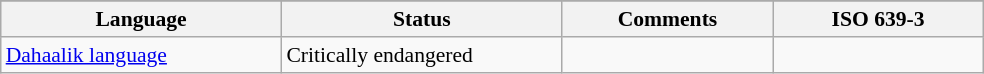<table class="wikitable" style="margin:auto; font-size:90%;">
<tr>
</tr>
<tr>
<th style="width:20%;">Language</th>
<th style="width:20%;">Status</th>
<th style="width:15%;">Comments</th>
<th style="width:15%;">ISO 639-3</th>
</tr>
<tr>
<td><a href='#'>Dahaalik language</a></td>
<td>Critically endangered</td>
<td> </td>
<td> </td>
</tr>
</table>
